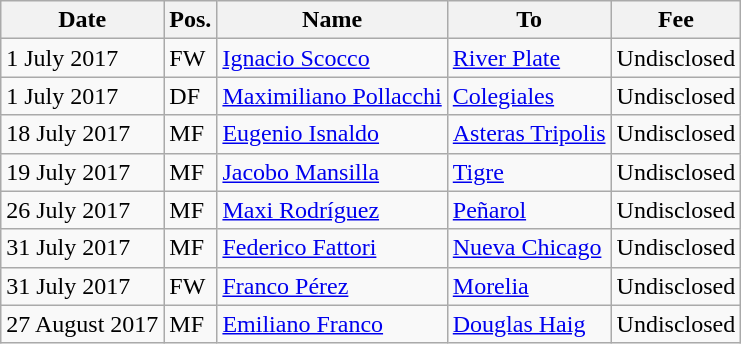<table class="wikitable">
<tr>
<th>Date</th>
<th>Pos.</th>
<th>Name</th>
<th>To</th>
<th>Fee</th>
</tr>
<tr>
<td>1 July 2017</td>
<td>FW</td>
<td> <a href='#'>Ignacio Scocco</a></td>
<td> <a href='#'>River Plate</a></td>
<td>Undisclosed</td>
</tr>
<tr>
<td>1 July 2017</td>
<td>DF</td>
<td> <a href='#'>Maximiliano Pollacchi</a></td>
<td> <a href='#'>Colegiales</a></td>
<td>Undisclosed</td>
</tr>
<tr>
<td>18 July 2017</td>
<td>MF</td>
<td> <a href='#'>Eugenio Isnaldo</a></td>
<td> <a href='#'>Asteras Tripolis</a></td>
<td>Undisclosed</td>
</tr>
<tr>
<td>19 July 2017</td>
<td>MF</td>
<td> <a href='#'>Jacobo Mansilla</a></td>
<td> <a href='#'>Tigre</a></td>
<td>Undisclosed</td>
</tr>
<tr>
<td>26 July 2017</td>
<td>MF</td>
<td> <a href='#'>Maxi Rodríguez</a></td>
<td> <a href='#'>Peñarol</a></td>
<td>Undisclosed</td>
</tr>
<tr>
<td>31 July 2017</td>
<td>MF</td>
<td> <a href='#'>Federico Fattori</a></td>
<td> <a href='#'>Nueva Chicago</a></td>
<td>Undisclosed</td>
</tr>
<tr>
<td>31 July 2017</td>
<td>FW</td>
<td> <a href='#'>Franco Pérez</a></td>
<td> <a href='#'>Morelia</a></td>
<td>Undisclosed</td>
</tr>
<tr>
<td>27 August 2017</td>
<td>MF</td>
<td> <a href='#'>Emiliano Franco</a></td>
<td> <a href='#'>Douglas Haig</a></td>
<td>Undisclosed</td>
</tr>
</table>
